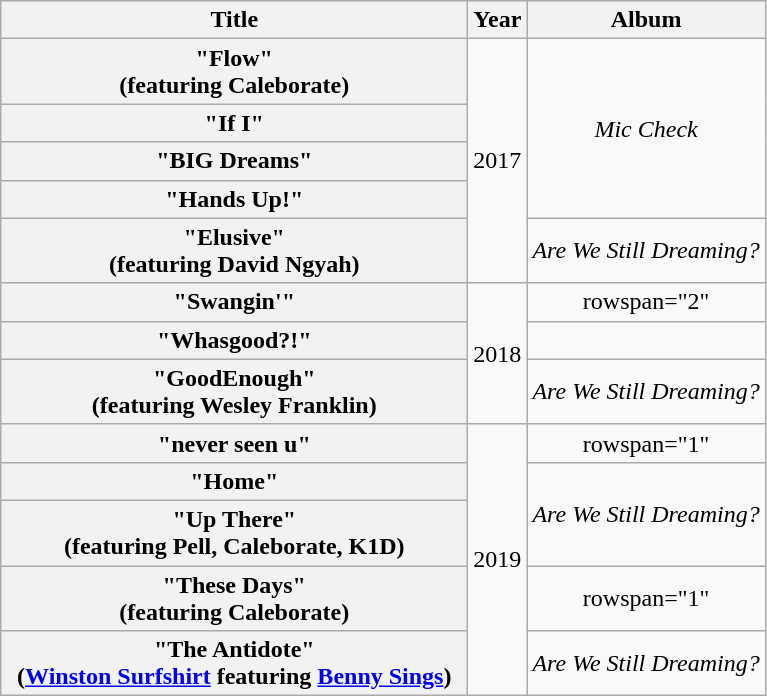<table class="wikitable plainrowheaders" style="text-align:center;">
<tr>
<th scope="col" style="width:19em;">Title</th>
<th scope="col" style="width:1em;">Year</th>
<th scope="col">Album</th>
</tr>
<tr>
<th scope="row">"Flow"<br><span>(featuring Caleborate)</span></th>
<td rowspan="5">2017</td>
<td rowspan="4"><em>Mic Check</em></td>
</tr>
<tr>
<th scope="row">"If I"</th>
</tr>
<tr>
<th scope="row">"BIG Dreams"</th>
</tr>
<tr>
<th scope="row">"Hands Up!"</th>
</tr>
<tr>
<th scope="row">"Elusive"<br><span>(featuring David Ngyah)</span></th>
<td rowspan="1"><em>Are We Still Dreaming?</em></td>
</tr>
<tr>
<th scope="row">"Swangin'"</th>
<td rowspan="3">2018</td>
<td>rowspan="2" </td>
</tr>
<tr>
<th scope="row">"Whasgood?!"</th>
</tr>
<tr>
<th scope="row">"GoodEnough"<br><span>(featuring Wesley Franklin)</span></th>
<td rowspan="1"><em>Are We Still Dreaming?</em></td>
</tr>
<tr>
<th scope="row">"never seen u"</th>
<td rowspan="5">2019</td>
<td>rowspan="1" </td>
</tr>
<tr>
<th scope="row">"Home"</th>
<td rowspan="2"><em>Are We Still Dreaming?</em></td>
</tr>
<tr>
<th scope="row">"Up There"<br><span>(featuring Pell, Caleborate, K1D)</span></th>
</tr>
<tr>
<th scope="row">"These Days"<br><span>(featuring Caleborate)</span></th>
<td>rowspan="1" </td>
</tr>
<tr>
<th scope="row">"The Antidote"<br><span>(<a href='#'>Winston Surfshirt</a> featuring <a href='#'>Benny Sings</a>)</span></th>
<td rowspan="1"><em>Are We Still Dreaming?</em></td>
</tr>
</table>
